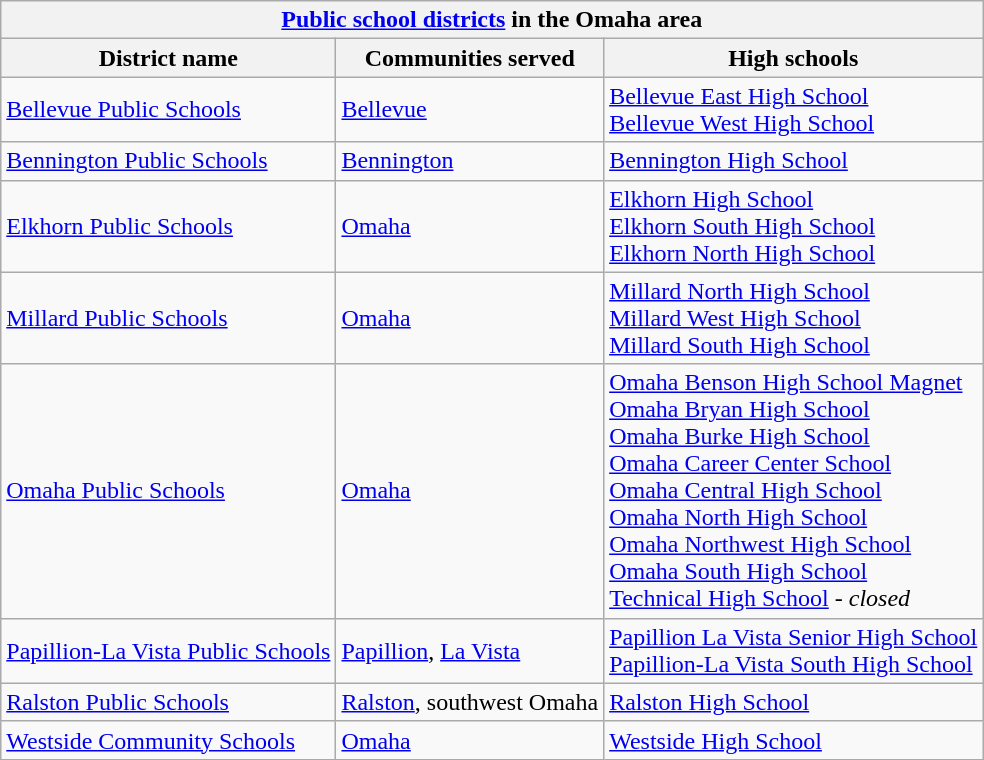<table class="wikitable">
<tr>
<th align="center" colspan="6"><strong><a href='#'>Public school districts</a> in the Omaha area</strong></th>
</tr>
<tr>
<th>District name</th>
<th>Communities served</th>
<th>High schools</th>
</tr>
<tr>
<td><a href='#'>Bellevue Public Schools</a></td>
<td><a href='#'>Bellevue</a></td>
<td><a href='#'>Bellevue East High School</a><br><a href='#'>Bellevue West High School</a></td>
</tr>
<tr>
<td><a href='#'>Bennington Public Schools</a></td>
<td><a href='#'>Bennington</a></td>
<td><a href='#'>Bennington High School</a></td>
</tr>
<tr>
<td><a href='#'>Elkhorn Public Schools</a></td>
<td><a href='#'>Omaha</a></td>
<td><a href='#'>Elkhorn High School</a><br><a href='#'>Elkhorn South High School</a><br><a href='#'>Elkhorn North High School</a></td>
</tr>
<tr>
<td><a href='#'>Millard Public Schools</a></td>
<td><a href='#'>Omaha</a></td>
<td><a href='#'>Millard North High School</a><br><a href='#'>Millard West High School</a><br><a href='#'>Millard South High School</a></td>
</tr>
<tr>
<td><a href='#'>Omaha Public Schools</a></td>
<td><a href='#'>Omaha</a></td>
<td><a href='#'>Omaha Benson High School Magnet</a><br><a href='#'>Omaha Bryan High School</a><br><a href='#'>Omaha Burke High School</a><br><a href='#'>Omaha Career Center School</a><br><a href='#'>Omaha Central High School</a><br><a href='#'>Omaha North High School</a><br><a href='#'>Omaha Northwest High School</a><br><a href='#'>Omaha South High School</a><br><a href='#'>Technical High School</a> <em>- closed</em></td>
</tr>
<tr>
<td><a href='#'>Papillion-La Vista Public Schools</a></td>
<td><a href='#'>Papillion</a>, <a href='#'>La Vista</a></td>
<td><a href='#'>Papillion La Vista Senior High School</a><br><a href='#'>Papillion-La Vista South High School</a></td>
</tr>
<tr>
<td><a href='#'>Ralston Public Schools</a></td>
<td><a href='#'>Ralston</a>, southwest Omaha</td>
<td><a href='#'>Ralston High School</a></td>
</tr>
<tr>
<td><a href='#'>Westside Community Schools</a></td>
<td><a href='#'>Omaha</a></td>
<td><a href='#'>Westside High School</a></td>
</tr>
</table>
